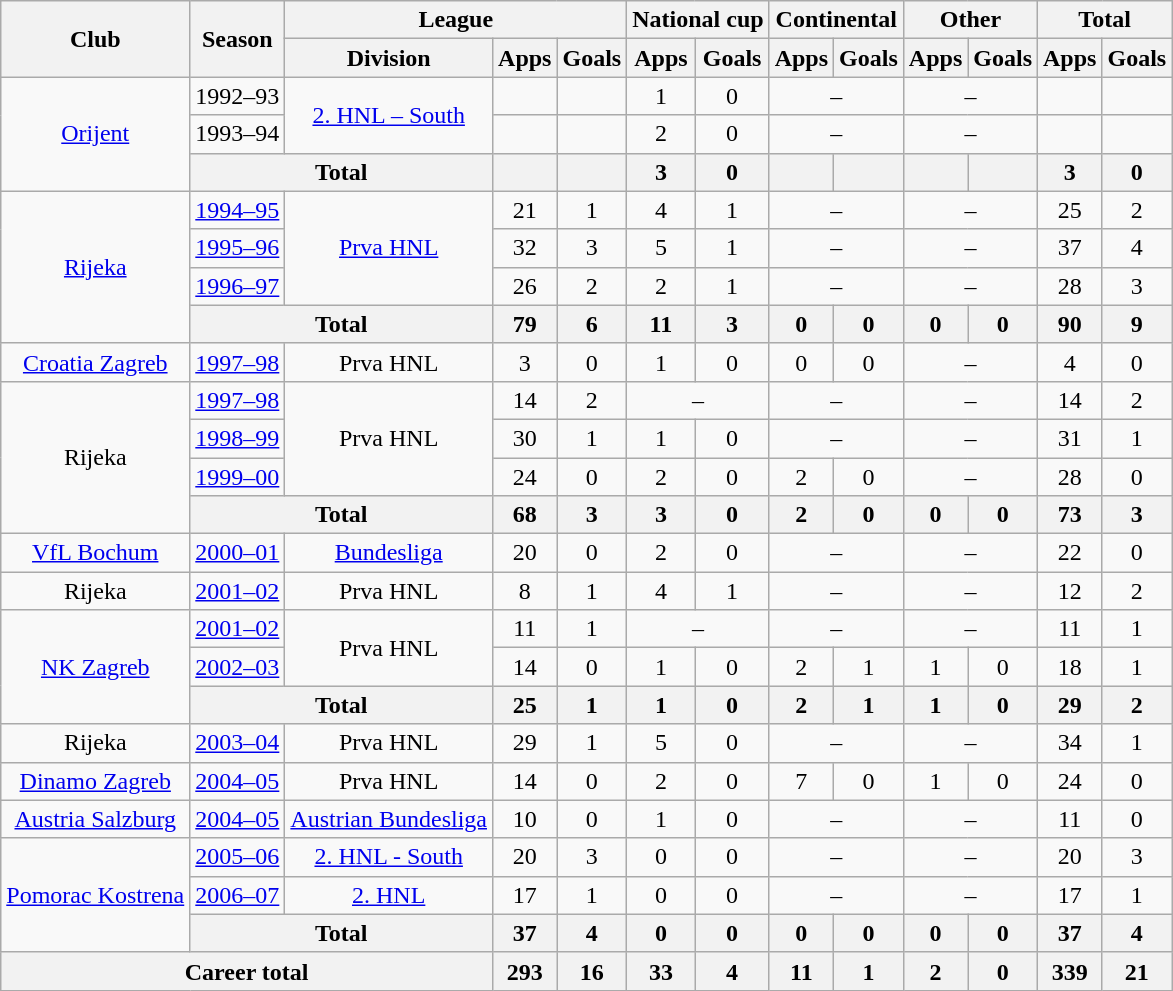<table class="wikitable" style="text-align:center">
<tr>
<th rowspan="2">Club</th>
<th rowspan="2">Season</th>
<th colspan="3">League</th>
<th colspan="2">National cup</th>
<th colspan="2">Continental</th>
<th colspan="2">Other</th>
<th colspan="2">Total</th>
</tr>
<tr>
<th>Division</th>
<th>Apps</th>
<th>Goals</th>
<th>Apps</th>
<th>Goals</th>
<th>Apps</th>
<th>Goals</th>
<th>Apps</th>
<th>Goals</th>
<th>Apps</th>
<th>Goals</th>
</tr>
<tr>
<td rowspan="3"><a href='#'>Orijent</a></td>
<td>1992–93</td>
<td rowspan="2"><a href='#'>2. HNL – South</a></td>
<td></td>
<td></td>
<td>1</td>
<td>0</td>
<td colspan="2">–</td>
<td colspan="2">–</td>
<td></td>
<td></td>
</tr>
<tr>
<td>1993–94</td>
<td></td>
<td></td>
<td>2</td>
<td>0</td>
<td colspan="2">–</td>
<td colspan="2">–</td>
<td></td>
<td></td>
</tr>
<tr>
<th colspan="2">Total</th>
<th></th>
<th></th>
<th>3</th>
<th>0</th>
<th></th>
<th></th>
<th></th>
<th></th>
<th>3</th>
<th>0</th>
</tr>
<tr>
<td rowspan="4"><a href='#'>Rijeka</a></td>
<td><a href='#'>1994–95</a></td>
<td rowspan="3"><a href='#'>Prva HNL</a></td>
<td>21</td>
<td>1</td>
<td>4</td>
<td>1</td>
<td colspan="2">–</td>
<td colspan="2">–</td>
<td>25</td>
<td>2</td>
</tr>
<tr>
<td><a href='#'>1995–96</a></td>
<td>32</td>
<td>3</td>
<td>5</td>
<td>1</td>
<td colspan="2">–</td>
<td colspan="2">–</td>
<td>37</td>
<td>4</td>
</tr>
<tr>
<td><a href='#'>1996–97</a></td>
<td>26</td>
<td>2</td>
<td>2</td>
<td>1</td>
<td colspan="2">–</td>
<td colspan="2">–</td>
<td>28</td>
<td>3</td>
</tr>
<tr>
<th colspan="2">Total</th>
<th>79</th>
<th>6</th>
<th>11</th>
<th>3</th>
<th>0</th>
<th>0</th>
<th>0</th>
<th>0</th>
<th>90</th>
<th>9</th>
</tr>
<tr>
<td><a href='#'>Croatia Zagreb</a></td>
<td><a href='#'>1997–98</a></td>
<td>Prva HNL</td>
<td>3</td>
<td>0</td>
<td>1</td>
<td>0</td>
<td>0</td>
<td>0</td>
<td colspan="2">–</td>
<td>4</td>
<td>0</td>
</tr>
<tr>
<td rowspan="4">Rijeka</td>
<td><a href='#'>1997–98</a></td>
<td rowspan="3">Prva HNL</td>
<td>14</td>
<td>2</td>
<td colspan="2">–</td>
<td colspan="2">–</td>
<td colspan="2">–</td>
<td>14</td>
<td>2</td>
</tr>
<tr>
<td><a href='#'>1998–99</a></td>
<td>30</td>
<td>1</td>
<td>1</td>
<td>0</td>
<td colspan="2">–</td>
<td colspan="2">–</td>
<td>31</td>
<td>1</td>
</tr>
<tr>
<td><a href='#'>1999–00</a></td>
<td>24</td>
<td>0</td>
<td>2</td>
<td>0</td>
<td>2</td>
<td>0</td>
<td colspan="2">–</td>
<td>28</td>
<td>0</td>
</tr>
<tr>
<th colspan="2">Total</th>
<th>68</th>
<th>3</th>
<th>3</th>
<th>0</th>
<th>2</th>
<th>0</th>
<th>0</th>
<th>0</th>
<th>73</th>
<th>3</th>
</tr>
<tr>
<td><a href='#'>VfL Bochum</a></td>
<td><a href='#'>2000–01</a></td>
<td><a href='#'>Bundesliga</a></td>
<td>20</td>
<td>0</td>
<td>2</td>
<td>0</td>
<td colspan="2">–</td>
<td colspan="2">–</td>
<td>22</td>
<td>0</td>
</tr>
<tr>
<td>Rijeka</td>
<td><a href='#'>2001–02</a></td>
<td>Prva HNL</td>
<td>8</td>
<td>1</td>
<td>4</td>
<td>1</td>
<td colspan="2">–</td>
<td colspan="2">–</td>
<td>12</td>
<td>2</td>
</tr>
<tr>
<td rowspan="3"><a href='#'>NK Zagreb</a></td>
<td><a href='#'>2001–02</a></td>
<td rowspan="2">Prva HNL</td>
<td>11</td>
<td>1</td>
<td colspan="2">–</td>
<td colspan="2">–</td>
<td colspan="2">–</td>
<td>11</td>
<td>1</td>
</tr>
<tr>
<td><a href='#'>2002–03</a></td>
<td>14</td>
<td>0</td>
<td>1</td>
<td>0</td>
<td>2</td>
<td>1</td>
<td>1</td>
<td>0</td>
<td>18</td>
<td>1</td>
</tr>
<tr>
<th colspan="2">Total</th>
<th>25</th>
<th>1</th>
<th>1</th>
<th>0</th>
<th>2</th>
<th>1</th>
<th>1</th>
<th>0</th>
<th>29</th>
<th>2</th>
</tr>
<tr>
<td>Rijeka</td>
<td><a href='#'>2003–04</a></td>
<td>Prva HNL</td>
<td>29</td>
<td>1</td>
<td>5</td>
<td>0</td>
<td colspan="2">–</td>
<td colspan="2">–</td>
<td>34</td>
<td>1</td>
</tr>
<tr>
<td><a href='#'>Dinamo Zagreb</a></td>
<td><a href='#'>2004–05</a></td>
<td>Prva HNL</td>
<td>14</td>
<td>0</td>
<td>2</td>
<td>0</td>
<td>7</td>
<td>0</td>
<td>1</td>
<td>0</td>
<td>24</td>
<td>0</td>
</tr>
<tr>
<td><a href='#'>Austria Salzburg</a></td>
<td><a href='#'>2004–05</a></td>
<td><a href='#'>Austrian Bundesliga</a></td>
<td>10</td>
<td>0</td>
<td>1</td>
<td>0</td>
<td colspan="2">–</td>
<td colspan="2">–</td>
<td>11</td>
<td>0</td>
</tr>
<tr>
<td rowspan="3"><a href='#'>Pomorac Kostrena</a></td>
<td><a href='#'>2005–06</a></td>
<td><a href='#'>2. HNL - South</a></td>
<td>20</td>
<td>3</td>
<td>0</td>
<td>0</td>
<td colspan="2">–</td>
<td colspan="2">–</td>
<td>20</td>
<td>3</td>
</tr>
<tr>
<td><a href='#'>2006–07</a></td>
<td><a href='#'>2. HNL</a></td>
<td>17</td>
<td>1</td>
<td>0</td>
<td>0</td>
<td colspan="2">–</td>
<td colspan="2">–</td>
<td>17</td>
<td>1</td>
</tr>
<tr>
<th colspan="2">Total</th>
<th>37</th>
<th>4</th>
<th>0</th>
<th>0</th>
<th>0</th>
<th>0</th>
<th>0</th>
<th>0</th>
<th>37</th>
<th>4</th>
</tr>
<tr>
<th colspan="3">Career total</th>
<th>293</th>
<th>16</th>
<th>33</th>
<th>4</th>
<th>11</th>
<th>1</th>
<th>2</th>
<th>0</th>
<th>339</th>
<th>21</th>
</tr>
</table>
